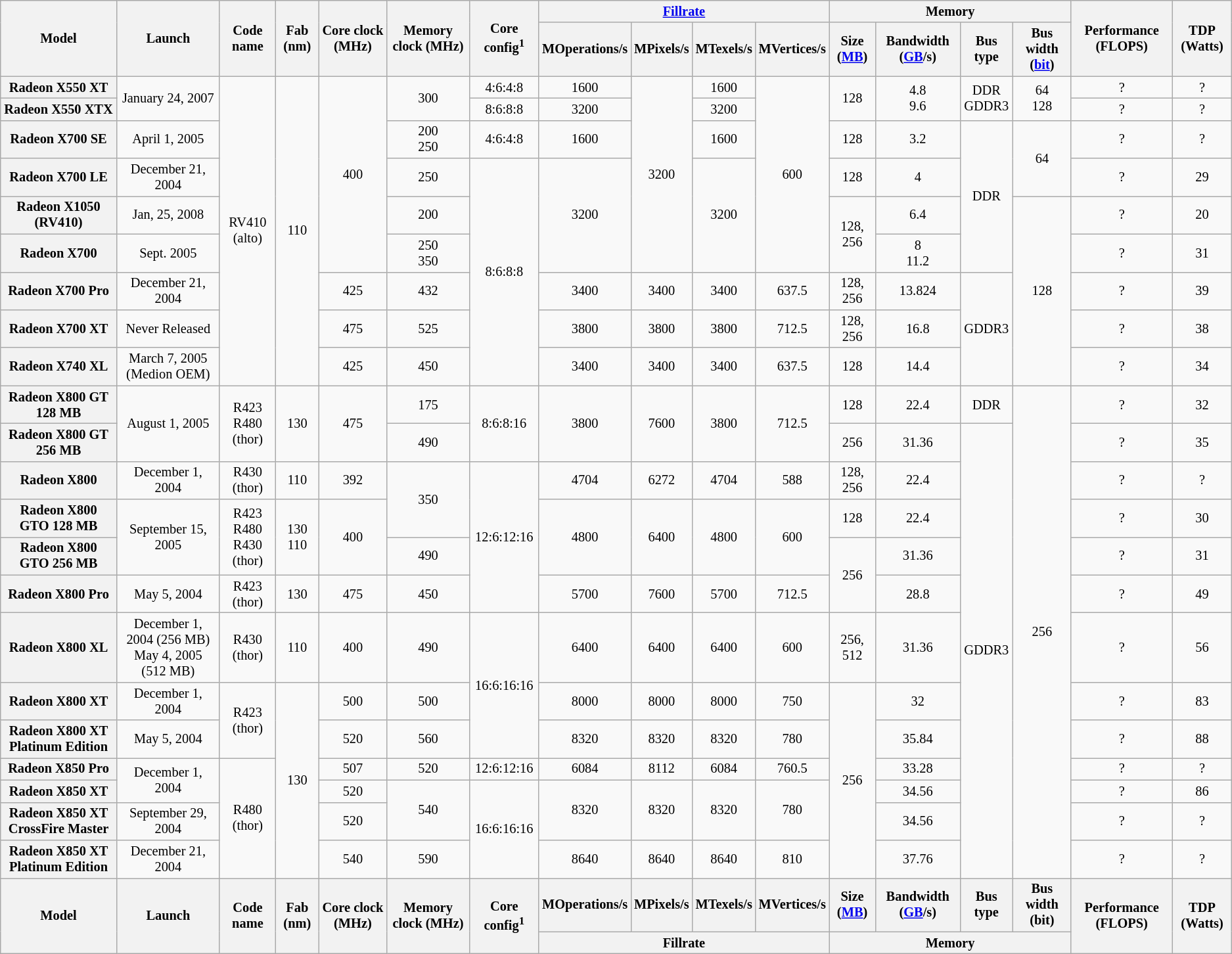<table class="mw-datatable wikitable sortable sort-under" style="font-size:85%; text-align:center;">
<tr>
<th rowspan="2">Model</th>
<th rowspan="2">Launch</th>
<th rowspan="2">Code name</th>
<th rowspan="2">Fab (nm)</th>
<th rowspan="2">Core clock (MHz)</th>
<th rowspan="2">Memory clock (MHz)</th>
<th rowspan="2">Core config<sup>1</sup></th>
<th colspan="4"><a href='#'>Fillrate</a></th>
<th colspan="4">Memory</th>
<th rowspan="2">Performance (FLOPS)</th>
<th rowspan="2">TDP (Watts)</th>
</tr>
<tr>
<th>MOperations/s</th>
<th>MPixels/s</th>
<th>MTexels/s</th>
<th>MVertices/s</th>
<th>Size (<a href='#'>MB</a>)</th>
<th>Bandwidth (<a href='#'>GB</a>/s)</th>
<th>Bus type</th>
<th>Bus width (<a href='#'>bit</a>)</th>
</tr>
<tr>
<th>Radeon X550 XT</th>
<td rowspan="2">January 24, 2007</td>
<td rowspan="9">RV410 (alto)</td>
<td rowspan="9">110</td>
<td rowspan="6">400</td>
<td rowspan="2">300</td>
<td>4:6:4:8</td>
<td>1600</td>
<td rowspan="6">3200</td>
<td>1600</td>
<td rowspan="6">600</td>
<td rowspan="2">128</td>
<td rowspan="2">4.8<br>9.6</td>
<td rowspan="2">DDR<br>GDDR3</td>
<td rowspan="2">64<br>128</td>
<td>?</td>
<td>?</td>
</tr>
<tr>
<th>Radeon X550 XTX</th>
<td>8:6:8:8</td>
<td>3200</td>
<td>3200</td>
<td>?</td>
<td>?</td>
</tr>
<tr>
<th>Radeon X700 SE</th>
<td>April 1, 2005</td>
<td>200<br>250</td>
<td>4:6:4:8</td>
<td>1600</td>
<td>1600</td>
<td>128</td>
<td>3.2</td>
<td rowspan="4">DDR</td>
<td rowspan="2">64</td>
<td>?</td>
<td>?</td>
</tr>
<tr>
<th>Radeon X700 LE</th>
<td>December 21, 2004</td>
<td>250</td>
<td rowspan="6">8:6:8:8</td>
<td rowspan="3">3200</td>
<td rowspan="3">3200</td>
<td>128</td>
<td>4</td>
<td>?</td>
<td>29</td>
</tr>
<tr>
<th>Radeon X1050 (RV410)</th>
<td>Jan, 25, 2008</td>
<td>200</td>
<td rowspan="2">128, 256</td>
<td>6.4</td>
<td rowspan="5">128</td>
<td>?</td>
<td>20</td>
</tr>
<tr>
<th>Radeon X700</th>
<td>Sept. 2005</td>
<td>250<br>350</td>
<td>8<br>11.2</td>
<td>?</td>
<td>31</td>
</tr>
<tr>
<th>Radeon X700 Pro</th>
<td>December 21, 2004</td>
<td>425</td>
<td>432</td>
<td>3400</td>
<td>3400</td>
<td>3400</td>
<td>637.5</td>
<td>128, 256</td>
<td>13.824</td>
<td rowspan="3">GDDR3</td>
<td>?</td>
<td>39</td>
</tr>
<tr>
<th>Radeon X700 XT</th>
<td>Never Released</td>
<td>475</td>
<td>525</td>
<td>3800</td>
<td>3800</td>
<td>3800</td>
<td>712.5</td>
<td>128, 256</td>
<td>16.8</td>
<td>?</td>
<td>38</td>
</tr>
<tr>
<th>Radeon X740 XL</th>
<td>March 7, 2005 (Medion OEM)</td>
<td>425</td>
<td>450</td>
<td>3400</td>
<td>3400</td>
<td>3400</td>
<td>637.5</td>
<td>128</td>
<td>14.4</td>
<td>?</td>
<td>34</td>
</tr>
<tr>
<th>Radeon X800 GT 128 MB</th>
<td rowspan="2">August 1, 2005</td>
<td rowspan="2">R423<br>R480 (thor)</td>
<td rowspan="2">130</td>
<td rowspan="2">475</td>
<td>175</td>
<td rowspan="2">8:6:8:16</td>
<td rowspan="2">3800</td>
<td rowspan="2">7600</td>
<td rowspan="2">3800</td>
<td rowspan="2">712.5</td>
<td>128</td>
<td>22.4</td>
<td>DDR</td>
<td rowspan="13">256</td>
<td>?</td>
<td>32</td>
</tr>
<tr>
<th>Radeon X800 GT 256 MB</th>
<td>490</td>
<td>256</td>
<td>31.36</td>
<td rowspan="12">GDDR3</td>
<td>?</td>
<td>35</td>
</tr>
<tr>
<th>Radeon X800</th>
<td>December 1, 2004</td>
<td>R430 (thor)</td>
<td>110</td>
<td>392</td>
<td rowspan="2">350</td>
<td rowspan="4">12:6:12:16</td>
<td>4704</td>
<td>6272</td>
<td>4704</td>
<td>588</td>
<td>128, 256</td>
<td>22.4</td>
<td>?</td>
<td>?</td>
</tr>
<tr>
<th>Radeon X800 GTO 128 MB</th>
<td rowspan="2">September 15, 2005</td>
<td rowspan="2">R423<br>R480<br>R430 (thor)</td>
<td rowspan="2">130<br>110</td>
<td rowspan="2">400</td>
<td rowspan="2">4800</td>
<td rowspan="2">6400</td>
<td rowspan="2">4800</td>
<td rowspan="2">600</td>
<td>128</td>
<td>22.4</td>
<td>?</td>
<td>30</td>
</tr>
<tr>
<th>Radeon X800 GTO 256 MB</th>
<td>490</td>
<td rowspan="2">256</td>
<td>31.36</td>
<td>?</td>
<td>31</td>
</tr>
<tr>
<th>Radeon X800 Pro</th>
<td>May 5, 2004</td>
<td>R423 (thor)</td>
<td>130</td>
<td>475</td>
<td>450</td>
<td>5700</td>
<td>7600</td>
<td>5700</td>
<td>712.5</td>
<td>28.8</td>
<td>?</td>
<td>49</td>
</tr>
<tr>
<th>Radeon X800 XL</th>
<td>December 1, 2004 (256 MB)<br>May 4, 2005 (512 MB)</td>
<td>R430 (thor)</td>
<td>110</td>
<td>400</td>
<td>490</td>
<td rowspan="3">16:6:16:16</td>
<td>6400</td>
<td>6400</td>
<td>6400</td>
<td>600</td>
<td>256, 512</td>
<td>31.36</td>
<td>?</td>
<td>56</td>
</tr>
<tr>
<th>Radeon X800 XT</th>
<td>December 1, 2004</td>
<td rowspan="2">R423 (thor)</td>
<td rowspan="6">130</td>
<td>500</td>
<td>500</td>
<td>8000</td>
<td>8000</td>
<td>8000</td>
<td>750</td>
<td rowspan="6">256</td>
<td>32</td>
<td>?</td>
<td>83</td>
</tr>
<tr>
<th>Radeon X800 XT Platinum Edition</th>
<td>May 5, 2004</td>
<td>520</td>
<td>560</td>
<td>8320</td>
<td>8320</td>
<td>8320</td>
<td>780</td>
<td>35.84</td>
<td>?</td>
<td>88</td>
</tr>
<tr>
<th>Radeon X850 Pro</th>
<td rowspan="2">December 1, 2004</td>
<td rowspan="4">R480 (thor)</td>
<td>507</td>
<td>520</td>
<td>12:6:12:16</td>
<td>6084</td>
<td>8112</td>
<td>6084</td>
<td>760.5</td>
<td>33.28</td>
<td>?</td>
<td>?</td>
</tr>
<tr>
<th>Radeon X850 XT</th>
<td>520</td>
<td rowspan="2">540</td>
<td rowspan="3">16:6:16:16</td>
<td rowspan="2">8320</td>
<td rowspan="2">8320</td>
<td rowspan="2">8320</td>
<td rowspan="2">780</td>
<td>34.56</td>
<td>?</td>
<td>86</td>
</tr>
<tr>
<th>Radeon X850 XT CrossFire Master</th>
<td>September 29, 2004</td>
<td>520</td>
<td>34.56</td>
<td>?</td>
<td>?</td>
</tr>
<tr>
<th>Radeon X850 XT Platinum Edition</th>
<td>December 21, 2004</td>
<td>540</td>
<td>590</td>
<td>8640</td>
<td>8640</td>
<td>8640</td>
<td>810</td>
<td>37.76</td>
<td>?</td>
<td>?</td>
</tr>
<tr>
<th rowspan="2">Model</th>
<th rowspan="2">Launch</th>
<th rowspan="2">Code name</th>
<th rowspan="2">Fab (nm)</th>
<th rowspan="2">Core clock (MHz)</th>
<th rowspan="2">Memory clock (MHz)</th>
<th rowspan="2">Core config<sup>1</sup></th>
<th>MOperations/s</th>
<th>MPixels/s</th>
<th>MTexels/s</th>
<th>MVertices/s</th>
<th>Size (<a href='#'>MB</a>)</th>
<th>Bandwidth (<a href='#'>GB</a>/s)</th>
<th>Bus type</th>
<th>Bus width (bit)</th>
<th rowspan="2">Performance (FLOPS)</th>
<th rowspan="2">TDP (Watts)</th>
</tr>
<tr>
<th colspan="4">Fillrate</th>
<th colspan="4">Memory</th>
</tr>
</table>
